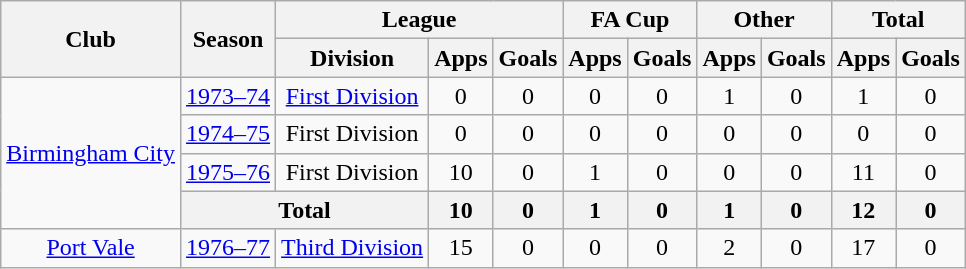<table class="wikitable" style="text-align: center;">
<tr>
<th rowspan="2">Club</th>
<th rowspan="2">Season</th>
<th colspan="3">League</th>
<th colspan="2">FA Cup</th>
<th colspan="2">Other</th>
<th colspan="2">Total</th>
</tr>
<tr>
<th>Division</th>
<th>Apps</th>
<th>Goals</th>
<th>Apps</th>
<th>Goals</th>
<th>Apps</th>
<th>Goals</th>
<th>Apps</th>
<th>Goals</th>
</tr>
<tr>
<td rowspan="4"><a href='#'>Birmingham City</a></td>
<td><a href='#'>1973–74</a></td>
<td><a href='#'>First Division</a></td>
<td>0</td>
<td>0</td>
<td>0</td>
<td>0</td>
<td>1</td>
<td>0</td>
<td>1</td>
<td>0</td>
</tr>
<tr>
<td><a href='#'>1974–75</a></td>
<td>First Division</td>
<td>0</td>
<td>0</td>
<td>0</td>
<td>0</td>
<td>0</td>
<td>0</td>
<td>0</td>
<td>0</td>
</tr>
<tr>
<td><a href='#'>1975–76</a></td>
<td>First Division</td>
<td>10</td>
<td>0</td>
<td>1</td>
<td>0</td>
<td>0</td>
<td>0</td>
<td>11</td>
<td>0</td>
</tr>
<tr>
<th colspan="2">Total</th>
<th>10</th>
<th>0</th>
<th>1</th>
<th>0</th>
<th>1</th>
<th>0</th>
<th>12</th>
<th>0</th>
</tr>
<tr>
<td><a href='#'>Port Vale</a></td>
<td><a href='#'>1976–77</a></td>
<td><a href='#'>Third Division</a></td>
<td>15</td>
<td>0</td>
<td>0</td>
<td>0</td>
<td>2</td>
<td>0</td>
<td>17</td>
<td>0</td>
</tr>
</table>
